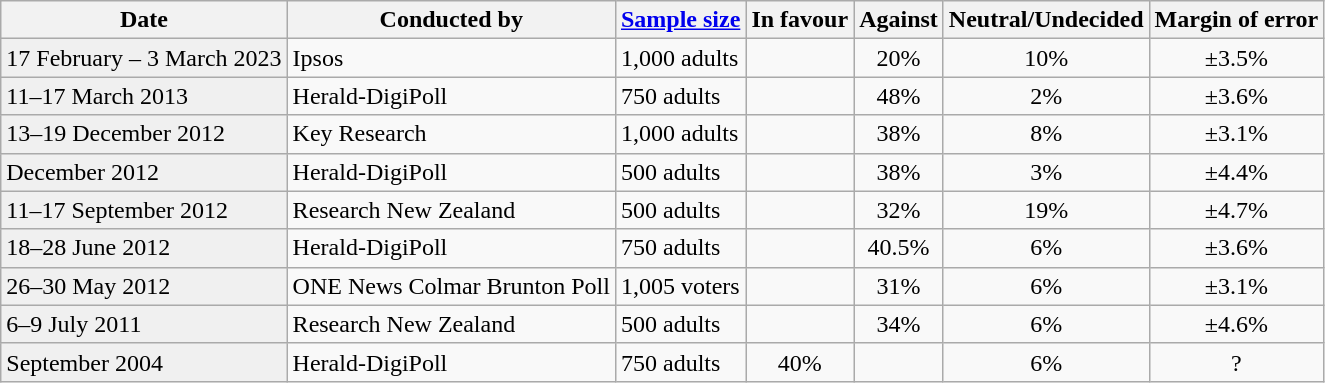<table class="wikitable">
<tr>
<th>Date</th>
<th>Conducted by</th>
<th><a href='#'>Sample size</a></th>
<th>In favour</th>
<th>Against</th>
<th>Neutral/Undecided</th>
<th>Margin of error</th>
</tr>
<tr>
<td style="background:#f0f0f0;">17 February – 3 March 2023</td>
<td>Ipsos</td>
<td>1,000 adults</td>
<td></td>
<td style="text-align: center">20%</td>
<td style="text-align: center">10%</td>
<td style="text-align: center">±3.5%</td>
</tr>
<tr>
<td style="background:#f0f0f0;">11–17 March 2013</td>
<td>Herald-DigiPoll</td>
<td>750 adults</td>
<td></td>
<td style="text-align: center">48%</td>
<td style="text-align: center">2%</td>
<td style="text-align: center">±3.6%</td>
</tr>
<tr>
<td style="background:#f0f0f0;">13–19 December 2012</td>
<td>Key Research</td>
<td>1,000 adults</td>
<td></td>
<td style="text-align: center">38%</td>
<td style="text-align: center">8%</td>
<td style="text-align: center">±3.1%</td>
</tr>
<tr>
<td style="background:#f0f0f0;">December 2012</td>
<td>Herald-DigiPoll</td>
<td>500 adults</td>
<td></td>
<td style="text-align: center">38%</td>
<td style="text-align: center">3%</td>
<td style="text-align: center">±4.4%</td>
</tr>
<tr>
<td style="background:#f0f0f0;">11–17 September 2012</td>
<td>Research New Zealand</td>
<td>500 adults</td>
<td></td>
<td style="text-align: center">32%</td>
<td style="text-align: center">19%</td>
<td style="text-align: center">±4.7%</td>
</tr>
<tr>
<td style="background:#f0f0f0;">18–28 June 2012</td>
<td>Herald-DigiPoll</td>
<td>750 adults</td>
<td></td>
<td style="text-align: center">40.5%</td>
<td style="text-align: center">6%</td>
<td style="text-align: center">±3.6%</td>
</tr>
<tr>
<td style="background:#f0f0f0;">26–30 May 2012</td>
<td>ONE News Colmar Brunton Poll</td>
<td>1,005 voters</td>
<td></td>
<td style="text-align: center">31%</td>
<td style="text-align: center">6%</td>
<td style="text-align: center">±3.1%</td>
</tr>
<tr>
<td style="background:#f0f0f0;">6–9 July 2011</td>
<td>Research New Zealand</td>
<td>500 adults</td>
<td></td>
<td style="text-align: center">34%</td>
<td style="text-align: center">6%</td>
<td style="text-align: center">±4.6%</td>
</tr>
<tr>
<td style="background:#f0f0f0;">September 2004</td>
<td>Herald-DigiPoll</td>
<td>750 adults</td>
<td style="text-align: center">40%</td>
<td></td>
<td style="text-align: center">6%</td>
<td style="text-align: center">?</td>
</tr>
</table>
